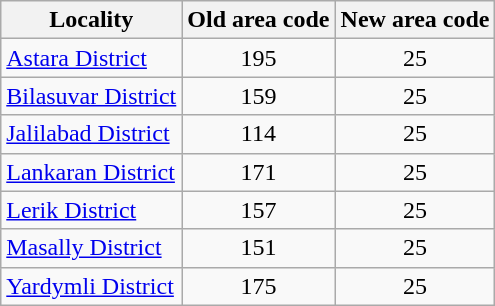<table class="wikitable">
<tr>
<th>Locality</th>
<th>Old area code</th>
<th>New area code</th>
</tr>
<tr>
<td><a href='#'>Astara District</a></td>
<td align="center">195</td>
<td align="center">25</td>
</tr>
<tr>
<td><a href='#'>Bilasuvar District</a></td>
<td align="center">159</td>
<td align="center">25</td>
</tr>
<tr>
<td><a href='#'>Jalilabad District</a></td>
<td align="center">114</td>
<td align="center">25</td>
</tr>
<tr>
<td><a href='#'>Lankaran District</a></td>
<td align="center">171</td>
<td align="center">25</td>
</tr>
<tr>
<td><a href='#'>Lerik District</a></td>
<td align="center">157</td>
<td align="center">25</td>
</tr>
<tr>
<td><a href='#'>Masally District</a></td>
<td align="center">151</td>
<td align="center">25</td>
</tr>
<tr>
<td><a href='#'>Yardymli District</a></td>
<td align="center">175</td>
<td align="center">25</td>
</tr>
</table>
